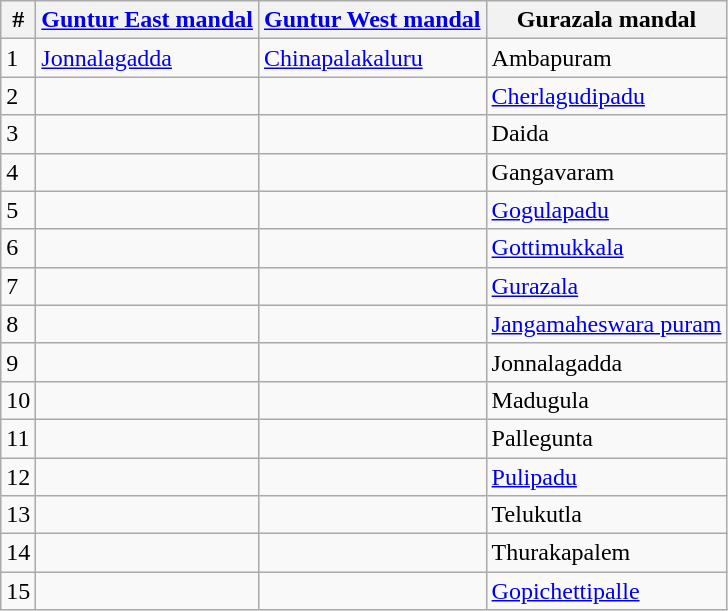<table class="wikitable">
<tr>
<th>#</th>
<th><a href='#'>Guntur East mandal</a></th>
<th><a href='#'>Guntur West mandal</a></th>
<th>Gurazala mandal</th>
</tr>
<tr>
<td>1</td>
<td><a href='#'>Jonnalagadda</a></td>
<td><a href='#'>Chinapalakaluru</a></td>
<td>Ambapuram</td>
</tr>
<tr>
<td>2</td>
<td></td>
<td></td>
<td><a href='#'>Cherlagudipadu</a></td>
</tr>
<tr>
<td>3</td>
<td></td>
<td></td>
<td>Daida</td>
</tr>
<tr>
<td>4</td>
<td></td>
<td></td>
<td>Gangavaram</td>
</tr>
<tr>
<td>5</td>
<td></td>
<td></td>
<td><a href='#'>Gogulapadu</a></td>
</tr>
<tr>
<td>6</td>
<td></td>
<td></td>
<td><a href='#'>Gottimukkala</a></td>
</tr>
<tr>
<td>7</td>
<td></td>
<td></td>
<td><a href='#'>Gurazala</a></td>
</tr>
<tr>
<td>8</td>
<td></td>
<td></td>
<td><a href='#'>Jangamaheswara puram</a></td>
</tr>
<tr>
<td>9</td>
<td></td>
<td></td>
<td>Jonnalagadda</td>
</tr>
<tr>
<td>10</td>
<td></td>
<td></td>
<td>Madugula</td>
</tr>
<tr>
<td>11</td>
<td></td>
<td></td>
<td>Pallegunta</td>
</tr>
<tr>
<td>12</td>
<td></td>
<td></td>
<td><a href='#'>Pulipadu</a></td>
</tr>
<tr>
<td>13</td>
<td></td>
<td></td>
<td>Telukutla</td>
</tr>
<tr>
<td>14</td>
<td></td>
<td></td>
<td>Thurakapalem</td>
</tr>
<tr>
<td>15</td>
<td></td>
<td></td>
<td><a href='#'>Gopichettipalle</a></td>
</tr>
</table>
